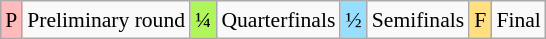<table class="wikitable" style="margin:0.5em auto; font-size:90%; line-height:1.25em;">
<tr>
<td bgcolor="#FFBBBB" align=center>P</td>
<td>Preliminary round</td>
<td bgcolor="#AFF55B" align=center>¼</td>
<td>Quarterfinals</td>
<td bgcolor="#97DEFF" align=center>½</td>
<td>Semifinals</td>
<td bgcolor="#FFDF80" align=center>F</td>
<td>Final</td>
</tr>
</table>
